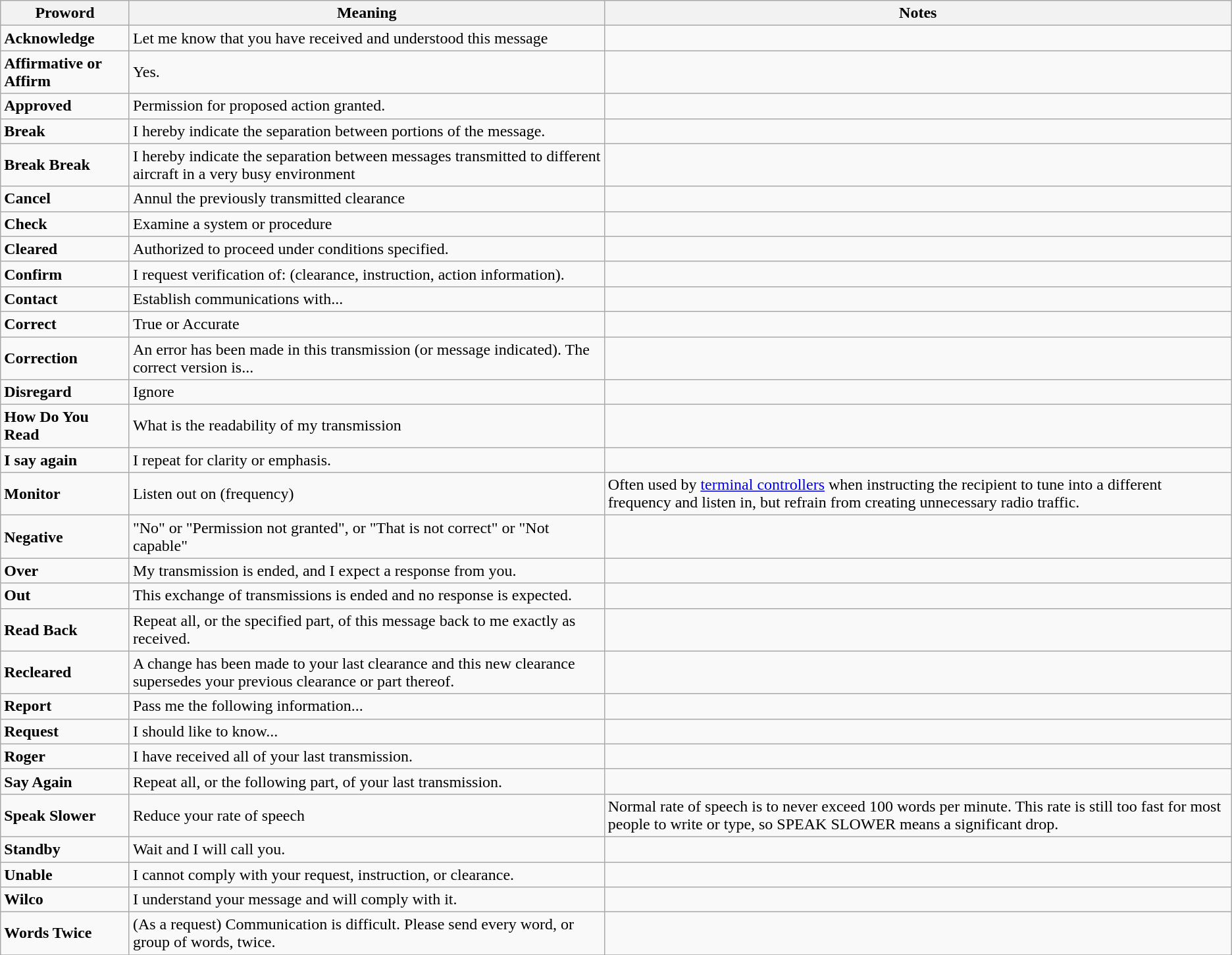<table class="wikitable">
<tr>
<th>Proword</th>
<th>Meaning</th>
<th>Notes</th>
</tr>
<tr>
<td><strong>Acknowledge</strong></td>
<td>Let me know that you have received and understood this message</td>
<td></td>
</tr>
<tr>
<td><strong>Affirmative or Affirm</strong></td>
<td>Yes.</td>
<td></td>
</tr>
<tr>
<td><strong>Approved</strong></td>
<td>Permission for proposed action granted.</td>
<td></td>
</tr>
<tr>
<td><strong>Break</strong></td>
<td>I hereby indicate the separation between portions of the message.</td>
<td></td>
</tr>
<tr>
<td><strong>Break Break</strong></td>
<td>I hereby indicate the separation between messages transmitted to different aircraft in a very busy environment</td>
<td></td>
</tr>
<tr>
<td><strong>Cancel</strong></td>
<td>Annul the previously transmitted clearance</td>
<td></td>
</tr>
<tr>
<td><strong>Check</strong></td>
<td>Examine a system or procedure</td>
<td></td>
</tr>
<tr>
<td><strong>Cleared</strong></td>
<td>Authorized to proceed under conditions specified.</td>
<td></td>
</tr>
<tr>
<td><strong>Confirm</strong></td>
<td>I request verification of: (clearance, instruction, action information).</td>
<td></td>
</tr>
<tr>
<td><strong>Contact</strong></td>
<td>Establish communications with...</td>
<td></td>
</tr>
<tr>
<td><strong>Correct</strong></td>
<td>True or Accurate</td>
<td></td>
</tr>
<tr>
<td><strong>Correction</strong></td>
<td>An error has been made in this transmission (or message indicated). The correct version is...</td>
<td></td>
</tr>
<tr>
<td><strong>Disregard</strong></td>
<td>Ignore</td>
<td></td>
</tr>
<tr>
<td><strong>How Do You Read</strong></td>
<td>What is the readability of my transmission</td>
<td></td>
</tr>
<tr>
<td><strong>I say again</strong></td>
<td>I repeat for clarity or emphasis.</td>
<td></td>
</tr>
<tr>
<td><strong>Monitor</strong></td>
<td>Listen out on (frequency)</td>
<td>Often used by <a href='#'>terminal controllers</a> when instructing the recipient to tune into a different frequency and listen in, but refrain from creating unnecessary radio traffic.</td>
</tr>
<tr>
<td><strong>Negative</strong></td>
<td>"No" or "Permission not granted", or "That is not correct" or "Not capable"</td>
<td></td>
</tr>
<tr>
<td><strong>Over</strong></td>
<td>My transmission is ended, and I expect a response from you.</td>
<td></td>
</tr>
<tr>
<td><strong>Out</strong></td>
<td>This exchange of transmissions is ended and no response is expected.</td>
<td></td>
</tr>
<tr>
<td><strong>Read Back</strong></td>
<td>Repeat all, or the specified part, of this message back to me exactly as received.</td>
<td></td>
</tr>
<tr>
<td><strong>Recleared</strong></td>
<td>A change has been made to your last clearance and this new clearance supersedes your previous clearance or part thereof.</td>
<td></td>
</tr>
<tr>
<td><strong>Report</strong></td>
<td>Pass me the following information...</td>
<td></td>
</tr>
<tr>
<td><strong>Request</strong></td>
<td>I should like to know...</td>
<td></td>
</tr>
<tr>
<td><strong>Roger</strong></td>
<td>I have received all of your last transmission.</td>
</tr>
<tr>
<td><strong>Say Again</strong></td>
<td>Repeat all, or the following part, of your last transmission.</td>
<td></td>
</tr>
<tr>
<td><strong>Speak Slower</strong></td>
<td>Reduce your rate of speech</td>
<td>Normal rate of speech is to never exceed 100 words per minute. This rate is still too fast for most people to write or type, so SPEAK SLOWER means a significant drop.</td>
</tr>
<tr>
<td><strong>Standby</strong></td>
<td>Wait and I will call you.</td>
<td></td>
</tr>
<tr>
<td><strong>Unable</strong></td>
<td>I cannot comply with your request, instruction, or clearance.</td>
<td></td>
</tr>
<tr>
<td><strong>Wilco</strong></td>
<td>I understand your message and will comply with it.</td>
<td></td>
</tr>
<tr>
<td><strong>Words Twice</strong></td>
<td>(As a request) Communication is difficult. Please send every word, or group of words, twice.</td>
<td></td>
</tr>
<tr>
</tr>
</table>
